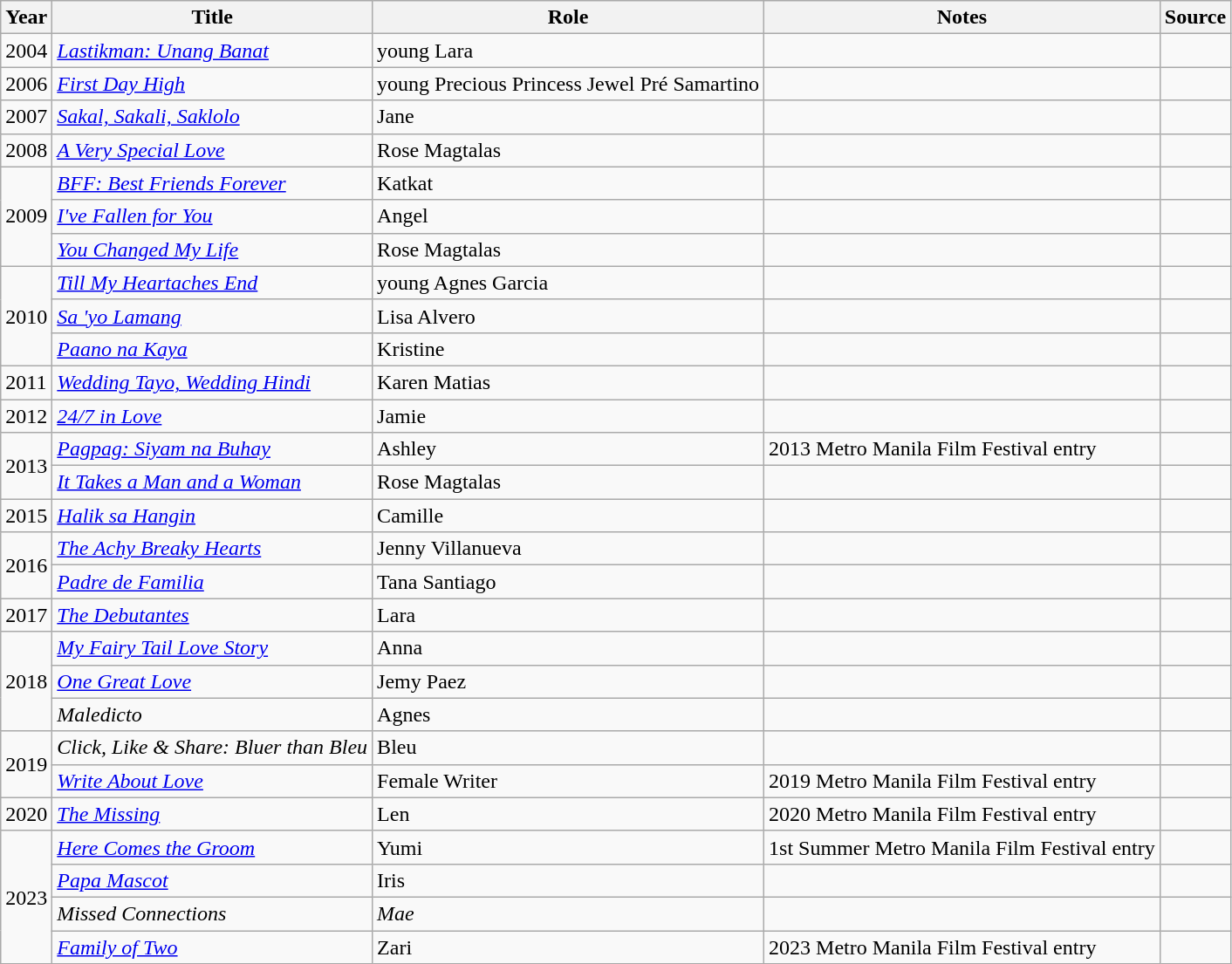<table class="wikitable">
<tr>
<th>Year</th>
<th>Title</th>
<th>Role</th>
<th>Notes</th>
<th>Source</th>
</tr>
<tr>
<td>2004</td>
<td><em><a href='#'>Lastikman: Unang Banat</a></em></td>
<td>young Lara</td>
<td></td>
<td></td>
</tr>
<tr>
<td>2006</td>
<td><em><a href='#'>First Day High</a></em></td>
<td>young Precious Princess Jewel Pré Samartino</td>
<td></td>
<td></td>
</tr>
<tr>
<td>2007</td>
<td><em><a href='#'>Sakal, Sakali, Saklolo</a></em></td>
<td>Jane</td>
<td></td>
<td></td>
</tr>
<tr>
<td>2008</td>
<td><em><a href='#'>A Very Special Love</a></em></td>
<td>Rose Magtalas</td>
<td></td>
<td></td>
</tr>
<tr>
<td rowspan="3">2009</td>
<td><em><a href='#'>BFF: Best Friends Forever</a></em></td>
<td>Katkat</td>
<td></td>
<td></td>
</tr>
<tr>
<td><em><a href='#'>I've Fallen for You</a></em></td>
<td>Angel</td>
<td></td>
<td></td>
</tr>
<tr>
<td><em><a href='#'>You Changed My Life</a></em></td>
<td>Rose Magtalas</td>
<td></td>
<td></td>
</tr>
<tr>
<td rowspan="3">2010</td>
<td><em><a href='#'>Till My Heartaches End</a></em></td>
<td>young Agnes Garcia</td>
<td></td>
<td></td>
</tr>
<tr>
<td><em><a href='#'>Sa 'yo Lamang</a></em></td>
<td>Lisa Alvero</td>
<td></td>
<td></td>
</tr>
<tr>
<td><em><a href='#'>Paano na Kaya</a></em></td>
<td>Kristine</td>
<td></td>
<td></td>
</tr>
<tr>
<td>2011</td>
<td><em><a href='#'>Wedding Tayo, Wedding Hindi</a></em></td>
<td>Karen Matias</td>
<td></td>
<td></td>
</tr>
<tr>
<td>2012</td>
<td><em><a href='#'>24/7 in Love</a></em></td>
<td>Jamie</td>
<td></td>
<td></td>
</tr>
<tr>
<td rowspan="2">2013</td>
<td><em><a href='#'>Pagpag: Siyam na Buhay</a></em></td>
<td>Ashley</td>
<td>2013 Metro Manila Film Festival entry</td>
<td></td>
</tr>
<tr>
<td><em><a href='#'>It Takes a Man and a Woman</a></em></td>
<td>Rose Magtalas</td>
<td></td>
<td></td>
</tr>
<tr>
<td>2015</td>
<td><em><a href='#'>Halik sa Hangin</a></em></td>
<td>Camille</td>
<td></td>
<td></td>
</tr>
<tr>
<td rowspan="2">2016</td>
<td><em><a href='#'>The Achy Breaky Hearts</a></em></td>
<td>Jenny Villanueva</td>
<td></td>
<td></td>
</tr>
<tr>
<td><a href='#'><em>Padre de Familia</em></a></td>
<td>Tana Santiago</td>
<td></td>
<td></td>
</tr>
<tr>
<td>2017</td>
<td><em><a href='#'>The Debutantes</a></em></td>
<td>Lara</td>
<td></td>
<td></td>
</tr>
<tr>
<td rowspan="3">2018</td>
<td><em><a href='#'>My Fairy Tail Love Story</a></em></td>
<td>Anna</td>
<td></td>
<td></td>
</tr>
<tr>
<td><em><a href='#'>One Great Love</a></em></td>
<td>Jemy Paez</td>
<td></td>
<td></td>
</tr>
<tr>
<td><em>Maledicto</em></td>
<td>Agnes</td>
<td></td>
<td></td>
</tr>
<tr>
<td rowspan="2">2019</td>
<td><em>Click, Like & Share: Bluer than Bleu</em></td>
<td>Bleu</td>
<td></td>
<td></td>
</tr>
<tr>
<td><em><a href='#'>Write About Love</a></em></td>
<td>Female Writer</td>
<td>2019 Metro Manila Film Festival entry</td>
<td></td>
</tr>
<tr>
<td>2020</td>
<td><em><a href='#'>The Missing</a></em></td>
<td>Len</td>
<td>2020 Metro Manila Film Festival entry</td>
<td></td>
</tr>
<tr>
<td rowspan="4">2023</td>
<td><em><a href='#'>Here Comes the Groom</a></em></td>
<td>Yumi</td>
<td>1st Summer Metro Manila Film Festival entry</td>
<td></td>
</tr>
<tr>
<td><em><a href='#'>Papa Mascot</a></em></td>
<td>Iris</td>
<td></td>
<td></td>
</tr>
<tr>
<td><em>Missed Connections</em></td>
<td><em>Mae</em></td>
<td></td>
<td></td>
</tr>
<tr>
<td><em><a href='#'>Family of Two</a></em></td>
<td>Zari</td>
<td>2023 Metro Manila Film Festival entry</td>
<td></td>
</tr>
</table>
